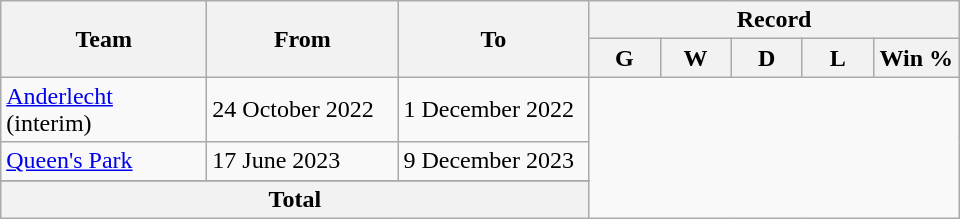<table class="wikitable" style="text-align: center">
<tr>
<th rowspan="2!" style="width:130px;">Team</th>
<th rowspan="2!" style="width:120px;">From</th>
<th rowspan="2!" style="width:120px;">To</th>
<th colspan=5>Record</th>
</tr>
<tr>
<th width=40>G</th>
<th width=40>W</th>
<th width=40>D</th>
<th width=40>L</th>
<th width=50>Win %</th>
</tr>
<tr>
<td align=left><a href='#'>Anderlecht</a> (interim)</td>
<td align=left>24 October 2022</td>
<td align=left>1 December 2022<br></td>
</tr>
<tr>
<td align=left><a href='#'>Queen's Park</a></td>
<td align=left>17 June 2023</td>
<td align=left>9 December 2023<br></td>
</tr>
<tr>
</tr>
<tr>
<th colspan=3>Total<br></th>
</tr>
</table>
